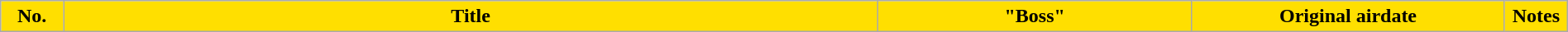<table class="wikitable plainrowheaders" style="width:100%; background:#fff;">
<tr style="color:#000;">
<th style="background:#FFDF00; width:4%">No.</th>
<th style="background:#FFDF00">Title</th>
<th style="background:#FFDF00; width:20%">"Boss"</th>
<th style="background:#FFDF00; width:20%">Original airdate</th>
<th style="background:#FFDF00; width:4%">Notes<br>





</th>
</tr>
</table>
